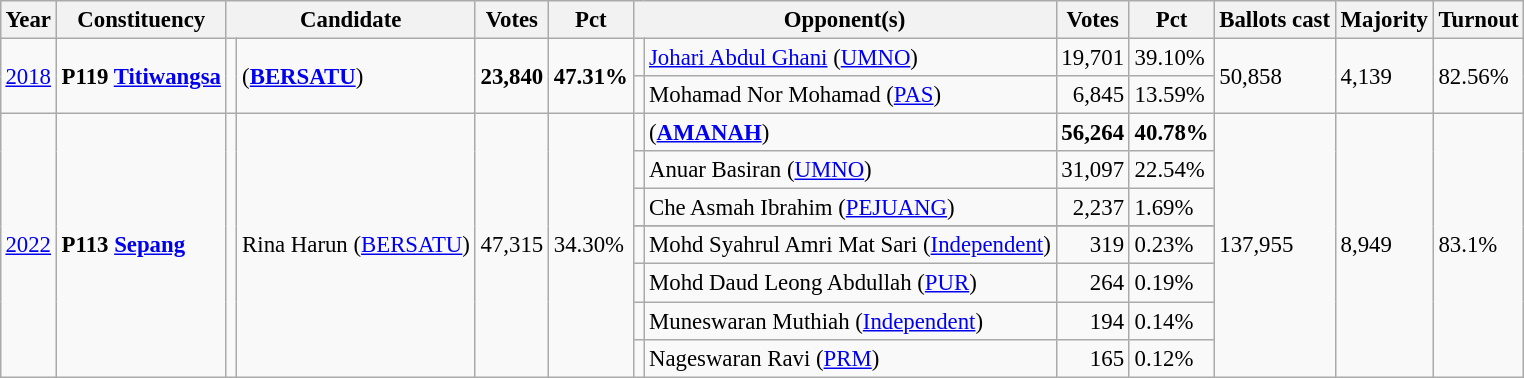<table class="wikitable" style="margin:0.5em ; font-size:95%">
<tr>
<th>Year</th>
<th>Constituency</th>
<th colspan="2">Candidate</th>
<th>Votes</th>
<th>Pct</th>
<th colspan="2">Opponent(s)</th>
<th>Votes</th>
<th>Pct</th>
<th>Ballots cast</th>
<th>Majority</th>
<th>Turnout</th>
</tr>
<tr>
<td rowspan="2"><a href='#'>2018</a></td>
<td rowspan="2"><strong>P119 <a href='#'>Titiwangsa</a></strong></td>
<td rowspan="2" ></td>
<td rowspan="2"> (<a href='#'><strong>BERSATU</strong></a>)</td>
<td rowspan="2" align="right"><strong>23,840</strong></td>
<td rowspan="2"><strong>47.31%</strong></td>
<td></td>
<td><a href='#'>Johari Abdul Ghani</a> (<a href='#'>UMNO</a>)</td>
<td align="right">19,701</td>
<td>39.10%</td>
<td rowspan="2">50,858</td>
<td rowspan="2">4,139</td>
<td rowspan="2">82.56%</td>
</tr>
<tr>
<td></td>
<td>Mohamad Nor Mohamad (<a href='#'>PAS</a>)</td>
<td align="right">6,845</td>
<td>13.59%</td>
</tr>
<tr>
<td rowspan="8"><a href='#'>2022</a></td>
<td rowspan="8"><strong>P113 <a href='#'>Sepang</a></strong></td>
<td rowspan="8" bgcolor=></td>
<td rowspan="8">Rina Harun (<a href='#'>BERSATU</a>)</td>
<td rowspan="8">47,315</td>
<td rowspan="8">34.30%</td>
<td></td>
<td> (<strong><a href='#'>AMANAH</a></strong>)</td>
<td align="right"><strong>56,264</strong></td>
<td><strong>40.78%</strong></td>
<td rowspan="8">137,955</td>
<td rowspan="8">8,949</td>
<td rowspan="8">83.1%</td>
</tr>
<tr>
<td></td>
<td>Anuar Basiran (<a href='#'>UMNO</a>)</td>
<td align="right">31,097</td>
<td>22.54%</td>
</tr>
<tr>
<td bgcolor=></td>
<td>Che Asmah Ibrahim (<a href='#'>PEJUANG</a>)</td>
<td align="right">2,237</td>
<td>1.69%</td>
</tr>
<tr>
</tr>
<tr>
<td></td>
<td>Mohd Syahrul Amri Mat Sari (<a href='#'>Independent</a>)</td>
<td align="right">319</td>
<td>0.23%</td>
</tr>
<tr>
<td></td>
<td>Mohd Daud Leong Abdullah (<a href='#'>PUR</a>)</td>
<td align="right">264</td>
<td>0.19%</td>
</tr>
<tr>
<td></td>
<td>Muneswaran Muthiah (<a href='#'>Independent</a>)</td>
<td align="right">194</td>
<td>0.14%</td>
</tr>
<tr>
<td bgcolor=></td>
<td>Nageswaran Ravi (<a href='#'>PRM</a>)</td>
<td align="right">165</td>
<td>0.12%</td>
</tr>
</table>
